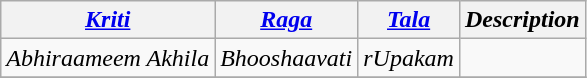<table class="wikitable">
<tr>
<th><em><a href='#'>Kriti</a></em></th>
<th><em><a href='#'>Raga</a></em></th>
<th><em><a href='#'>Tala</a></em></th>
<th><em>Description</em></th>
</tr>
<tr>
<td><em>Abhiraameem Akhila</em></td>
<td><em>Bhooshaavati</em></td>
<td><em>rUpakam</em></td>
<td></td>
</tr>
<tr>
</tr>
</table>
